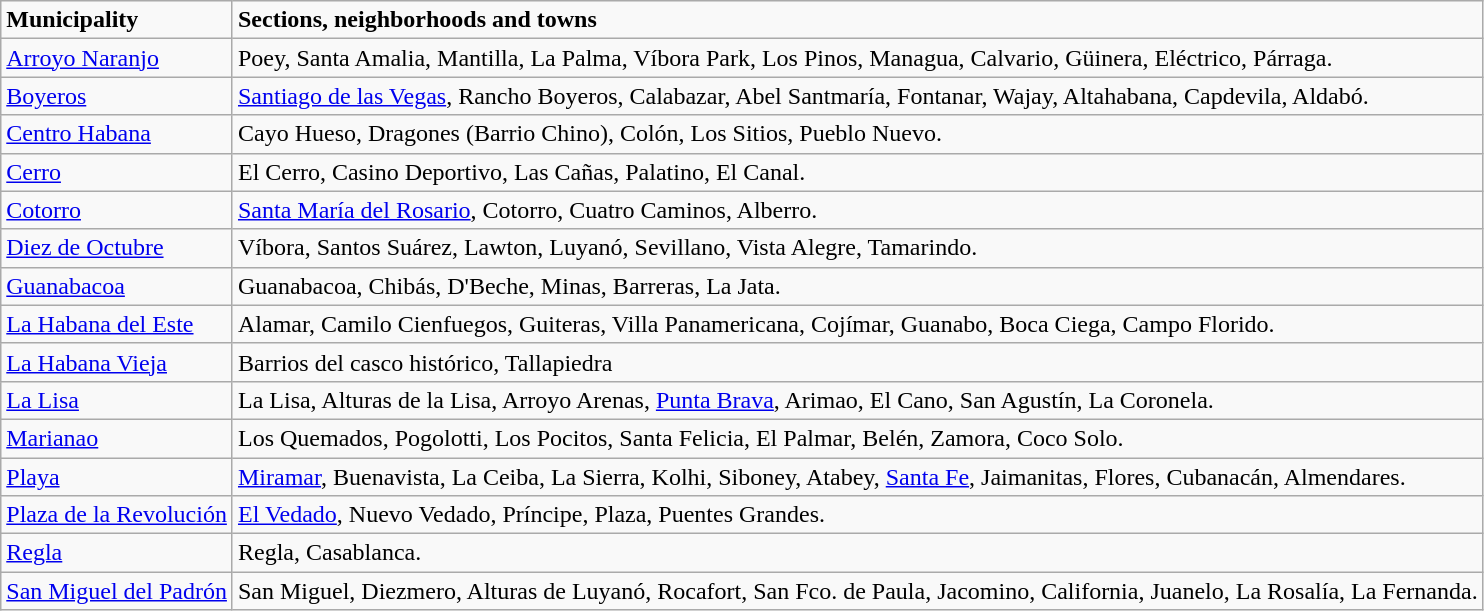<table class=wikitable>
<tr>
<td><strong>Municipality </strong></td>
<td><strong>Sections, neighborhoods and towns</strong></td>
</tr>
<tr>
<td><a href='#'>Arroyo Naranjo</a></td>
<td>Poey, Santa Amalia, Mantilla, La Palma, Víbora Park, Los Pinos, Managua, Calvario, Güinera, Eléctrico, Párraga.</td>
</tr>
<tr>
<td><a href='#'>Boyeros</a></td>
<td><a href='#'>Santiago de las Vegas</a>, Rancho Boyeros, Calabazar, Abel Santmaría, Fontanar, Wajay, Altahabana, Capdevila, Aldabó.</td>
</tr>
<tr>
<td><a href='#'>Centro Habana</a></td>
<td>Cayo Hueso, Dragones (Barrio Chino), Colón, Los Sitios, Pueblo Nuevo.</td>
</tr>
<tr>
<td><a href='#'>Cerro</a></td>
<td>El Cerro, Casino Deportivo, Las Cañas, Palatino, El Canal.</td>
</tr>
<tr>
<td><a href='#'>Cotorro</a></td>
<td><a href='#'>Santa María del Rosario</a>, Cotorro, Cuatro Caminos, Alberro.</td>
</tr>
<tr>
<td><a href='#'>Diez de Octubre</a></td>
<td>Víbora, Santos Suárez, Lawton, Luyanó, Sevillano, Vista Alegre, Tamarindo.</td>
</tr>
<tr>
<td><a href='#'>Guanabacoa</a></td>
<td>Guanabacoa, Chibás, D'Beche, Minas, Barreras, La Jata.</td>
</tr>
<tr>
<td><a href='#'>La Habana del Este</a></td>
<td>Alamar, Camilo Cienfuegos, Guiteras, Villa Panamericana, Cojímar, Guanabo, Boca Ciega, Campo Florido.</td>
</tr>
<tr>
<td><a href='#'>La Habana Vieja</a></td>
<td>Barrios del casco histórico, Tallapiedra</td>
</tr>
<tr>
<td><a href='#'>La Lisa</a></td>
<td>La Lisa, Alturas de la Lisa, Arroyo Arenas, <a href='#'>Punta Brava</a>, Arimao, El Cano, San Agustín, La Coronela.</td>
</tr>
<tr>
<td><a href='#'>Marianao</a></td>
<td>Los Quemados, Pogolotti, Los Pocitos, Santa Felicia, El Palmar, Belén, Zamora, Coco Solo.</td>
</tr>
<tr>
<td><a href='#'>Playa</a></td>
<td><a href='#'>Miramar</a>, Buenavista, La Ceiba, La Sierra, Kolhi, Siboney, Atabey, <a href='#'>Santa Fe</a>, Jaimanitas, Flores, Cubanacán, Almendares.</td>
</tr>
<tr>
<td><a href='#'>Plaza de la Revolución</a></td>
<td><a href='#'>El Vedado</a>, Nuevo Vedado, Príncipe, Plaza, Puentes Grandes.</td>
</tr>
<tr>
<td><a href='#'>Regla</a></td>
<td>Regla, Casablanca.</td>
</tr>
<tr>
<td><a href='#'>San Miguel del Padrón</a></td>
<td>San Miguel, Diezmero, Alturas de Luyanó, Rocafort, San Fco. de Paula, Jacomino, California, Juanelo, La Rosalía, La Fernanda.</td>
</tr>
</table>
